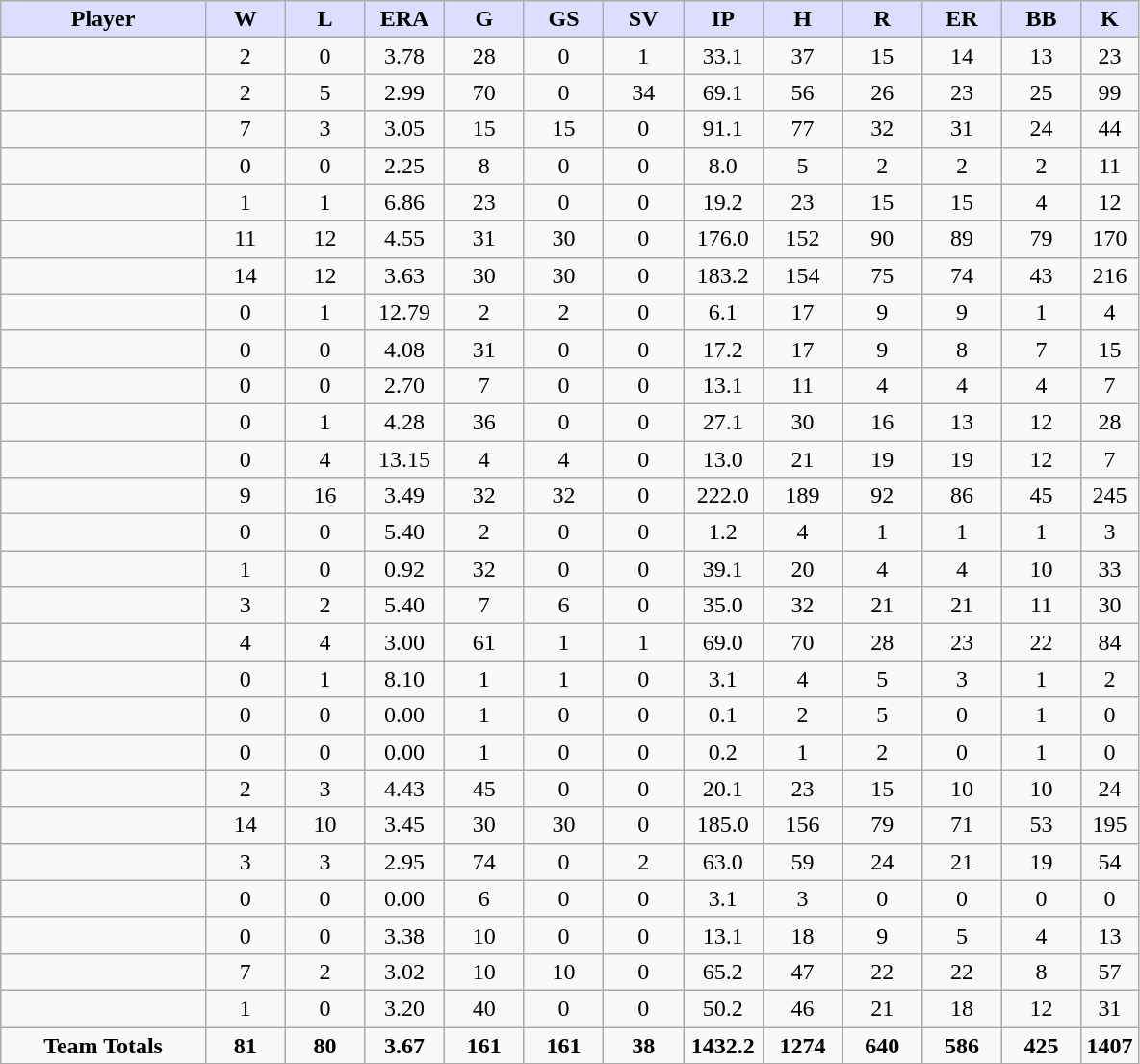<table class="wikitable" style="text-align:center;">
<tr>
<th style="background:#ddf; width:18%;">Player</th>
<th style="background:#ddf; width:7%;">W</th>
<th style="background:#ddf; width:7%;">L</th>
<th style="background:#ddf; width:7%;">ERA</th>
<th style="background:#ddf; width:7%;">G</th>
<th style="background:#ddf; width:7%;">GS</th>
<th style="background:#ddf; width:7%;">SV</th>
<th style="background:#ddf; width:7%;">IP</th>
<th style="background:#ddf; width:7%;">H</th>
<th style="background:#ddf; width:7%;">R</th>
<th style="background:#ddf; width:7%;">ER</th>
<th style="background:#ddf; width:7%;">BB</th>
<th style="background:#ddf; width:7%;">K</th>
</tr>
<tr>
<td align=left></td>
<td>2</td>
<td>0</td>
<td>3.78</td>
<td>28</td>
<td>0</td>
<td>1</td>
<td>33.1</td>
<td>37</td>
<td>15</td>
<td>14</td>
<td>13</td>
<td>23</td>
</tr>
<tr>
<td align=left></td>
<td>2</td>
<td>5</td>
<td>2.99</td>
<td>70</td>
<td>0</td>
<td>34</td>
<td>69.1</td>
<td>56</td>
<td>26</td>
<td>23</td>
<td>25</td>
<td>99</td>
</tr>
<tr>
<td align=left></td>
<td>7</td>
<td>3</td>
<td>3.05</td>
<td>15</td>
<td>15</td>
<td>0</td>
<td>91.1</td>
<td>77</td>
<td>32</td>
<td>31</td>
<td>24</td>
<td>44</td>
</tr>
<tr>
<td align=left></td>
<td>0</td>
<td>0</td>
<td>2.25</td>
<td>8</td>
<td>0</td>
<td>0</td>
<td>8.0</td>
<td>5</td>
<td>2</td>
<td>2</td>
<td>2</td>
<td>11</td>
</tr>
<tr>
<td align=left></td>
<td>1</td>
<td>1</td>
<td>6.86</td>
<td>23</td>
<td>0</td>
<td>0</td>
<td>19.2</td>
<td>23</td>
<td>15</td>
<td>15</td>
<td>4</td>
<td>12</td>
</tr>
<tr>
<td align=left></td>
<td>11</td>
<td>12</td>
<td>4.55</td>
<td>31</td>
<td>30</td>
<td>0</td>
<td>176.0</td>
<td>152</td>
<td>90</td>
<td>89</td>
<td>79</td>
<td>170</td>
</tr>
<tr>
<td align=left></td>
<td>14</td>
<td>12</td>
<td>3.63</td>
<td>30</td>
<td>30</td>
<td>0</td>
<td>183.2</td>
<td>154</td>
<td>75</td>
<td>74</td>
<td>43</td>
<td>216</td>
</tr>
<tr>
<td align=left></td>
<td>0</td>
<td>1</td>
<td>12.79</td>
<td>2</td>
<td>2</td>
<td>0</td>
<td>6.1</td>
<td>17</td>
<td>9</td>
<td>9</td>
<td>1</td>
<td>4</td>
</tr>
<tr>
<td align=left></td>
<td>0</td>
<td>0</td>
<td>4.08</td>
<td>31</td>
<td>0</td>
<td>0</td>
<td>17.2</td>
<td>17</td>
<td>9</td>
<td>8</td>
<td>7</td>
<td>15</td>
</tr>
<tr>
<td align=left></td>
<td>0</td>
<td>0</td>
<td>2.70</td>
<td>7</td>
<td>0</td>
<td>0</td>
<td>13.1</td>
<td>11</td>
<td>4</td>
<td>4</td>
<td>4</td>
<td>7</td>
</tr>
<tr>
<td align=left></td>
<td>0</td>
<td>1</td>
<td>4.28</td>
<td>36</td>
<td>0</td>
<td>0</td>
<td>27.1</td>
<td>30</td>
<td>16</td>
<td>13</td>
<td>12</td>
<td>28</td>
</tr>
<tr>
<td align=left></td>
<td>0</td>
<td>4</td>
<td>13.15</td>
<td>4</td>
<td>4</td>
<td>0</td>
<td>13.0</td>
<td>21</td>
<td>19</td>
<td>19</td>
<td>12</td>
<td>7</td>
</tr>
<tr>
<td align=left></td>
<td>9</td>
<td>16</td>
<td>3.49</td>
<td>32</td>
<td>32</td>
<td>0</td>
<td>222.0</td>
<td>189</td>
<td>92</td>
<td>86</td>
<td>45</td>
<td>245</td>
</tr>
<tr>
<td align=left></td>
<td>0</td>
<td>0</td>
<td>5.40</td>
<td>2</td>
<td>0</td>
<td>0</td>
<td>1.2</td>
<td>4</td>
<td>1</td>
<td>1</td>
<td>1</td>
<td>3</td>
</tr>
<tr>
<td align=left></td>
<td>1</td>
<td>0</td>
<td>0.92</td>
<td>32</td>
<td>0</td>
<td>0</td>
<td>39.1</td>
<td>20</td>
<td>4</td>
<td>4</td>
<td>10</td>
<td>33</td>
</tr>
<tr>
<td align=left></td>
<td>3</td>
<td>2</td>
<td>5.40</td>
<td>7</td>
<td>6</td>
<td>0</td>
<td>35.0</td>
<td>32</td>
<td>21</td>
<td>21</td>
<td>11</td>
<td>30</td>
</tr>
<tr>
<td align=left></td>
<td>4</td>
<td>4</td>
<td>3.00</td>
<td>61</td>
<td>1</td>
<td>1</td>
<td>69.0</td>
<td>70</td>
<td>28</td>
<td>23</td>
<td>22</td>
<td>84</td>
</tr>
<tr>
<td align=left></td>
<td>0</td>
<td>1</td>
<td>8.10</td>
<td>1</td>
<td>1</td>
<td>0</td>
<td>3.1</td>
<td>4</td>
<td>5</td>
<td>3</td>
<td>1</td>
<td>2</td>
</tr>
<tr>
<td align=left></td>
<td>0</td>
<td>0</td>
<td>0.00</td>
<td>1</td>
<td>0</td>
<td>0</td>
<td>0.1</td>
<td>2</td>
<td>5</td>
<td>0</td>
<td>1</td>
<td>0</td>
</tr>
<tr>
<td align=left></td>
<td>0</td>
<td>0</td>
<td>0.00</td>
<td>1</td>
<td>0</td>
<td>0</td>
<td>0.2</td>
<td>1</td>
<td>2</td>
<td>0</td>
<td>1</td>
<td>0</td>
</tr>
<tr>
<td align=left></td>
<td>2</td>
<td>3</td>
<td>4.43</td>
<td>45</td>
<td>0</td>
<td>0</td>
<td>20.1</td>
<td>23</td>
<td>15</td>
<td>10</td>
<td>10</td>
<td>24</td>
</tr>
<tr>
<td align=left></td>
<td>14</td>
<td>10</td>
<td>3.45</td>
<td>30</td>
<td>30</td>
<td>0</td>
<td>185.0</td>
<td>156</td>
<td>79</td>
<td>71</td>
<td>53</td>
<td>195</td>
</tr>
<tr>
<td align=left></td>
<td>3</td>
<td>3</td>
<td>2.95</td>
<td>74</td>
<td>0</td>
<td>2</td>
<td>63.0</td>
<td>59</td>
<td>24</td>
<td>21</td>
<td>19</td>
<td>54</td>
</tr>
<tr>
<td align=left></td>
<td>0</td>
<td>0</td>
<td>0.00</td>
<td>6</td>
<td>0</td>
<td>0</td>
<td>3.1</td>
<td>3</td>
<td>0</td>
<td>0</td>
<td>0</td>
<td>0</td>
</tr>
<tr>
<td align=left></td>
<td>0</td>
<td>0</td>
<td>3.38</td>
<td>10</td>
<td>0</td>
<td>0</td>
<td>13.1</td>
<td>18</td>
<td>9</td>
<td>5</td>
<td>4</td>
<td>13</td>
</tr>
<tr>
<td align=left></td>
<td>7</td>
<td>2</td>
<td>3.02</td>
<td>10</td>
<td>10</td>
<td>0</td>
<td>65.2</td>
<td>47</td>
<td>22</td>
<td>22</td>
<td>8</td>
<td>57</td>
</tr>
<tr>
<td align=left></td>
<td>1</td>
<td>0</td>
<td>3.20</td>
<td>40</td>
<td>0</td>
<td>0</td>
<td>50.2</td>
<td>46</td>
<td>21</td>
<td>18</td>
<td>12</td>
<td>31</td>
</tr>
<tr class="sortbottom">
<td><strong>Team Totals</strong></td>
<td><strong>81</strong></td>
<td><strong>80</strong></td>
<td><strong>3.67</strong></td>
<td><strong>161</strong></td>
<td><strong>161</strong></td>
<td><strong>38</strong></td>
<td><strong>1432.2</strong></td>
<td><strong>1274</strong></td>
<td><strong>640</strong></td>
<td><strong>586</strong></td>
<td><strong>425</strong></td>
<td><strong>1407</strong></td>
</tr>
</table>
